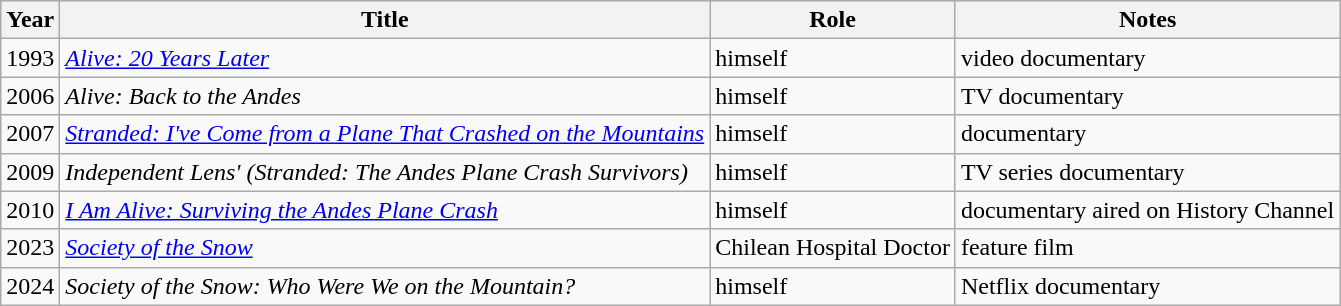<table class="wikitable">
<tr>
<th>Year</th>
<th>Title</th>
<th>Role</th>
<th>Notes</th>
</tr>
<tr>
<td rowspan="1">1993</td>
<td><em><a href='#'>Alive: 20 Years Later</a></em></td>
<td>himself</td>
<td>video documentary</td>
</tr>
<tr>
<td rowspan="1">2006</td>
<td><em>Alive: Back to the Andes</em></td>
<td>himself</td>
<td>TV documentary</td>
</tr>
<tr>
<td rowspan="1">2007</td>
<td><em><a href='#'>Stranded: I've Come from a Plane That Crashed on the Mountains</a></em></td>
<td>himself</td>
<td>documentary</td>
</tr>
<tr>
<td rowspan="1">2009</td>
<td><em>Independent Lens' (Stranded: The Andes Plane Crash Survivors)</em></td>
<td>himself</td>
<td>TV series documentary</td>
</tr>
<tr>
<td rowspan="1">2010</td>
<td><em><a href='#'>I Am Alive: Surviving the Andes Plane Crash</a></em></td>
<td>himself</td>
<td>documentary aired on History Channel</td>
</tr>
<tr>
<td rowspan="1">2023</td>
<td><em><a href='#'>Society of the Snow</a></em></td>
<td>Chilean Hospital Doctor</td>
<td>feature film</td>
</tr>
<tr>
<td rowspan="1">2024</td>
<td><em>Society of the Snow: Who Were We on the Mountain?</em></td>
<td>himself</td>
<td>Netflix documentary</td>
</tr>
</table>
